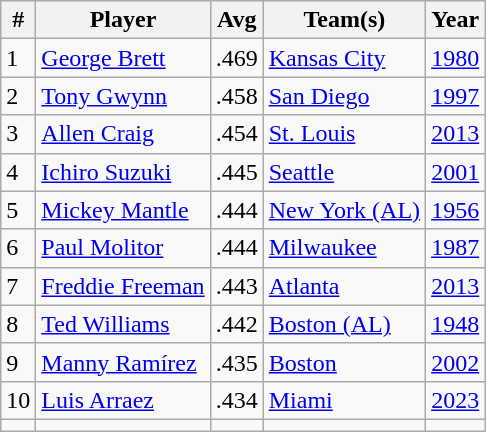<table class="wikitable">
<tr>
<th>#</th>
<th>Player</th>
<th>Avg</th>
<th>Team(s)</th>
<th>Year</th>
</tr>
<tr>
<td>1</td>
<td><a href='#'>George Brett</a></td>
<td>.469</td>
<td><a href='#'>Kansas City</a></td>
<td><a href='#'>1980</a></td>
</tr>
<tr>
<td>2</td>
<td><a href='#'>Tony Gwynn</a></td>
<td>.458</td>
<td><a href='#'>San Diego</a></td>
<td><a href='#'>1997</a></td>
</tr>
<tr>
<td>3</td>
<td><a href='#'>Allen Craig</a></td>
<td>.454</td>
<td><a href='#'>St. Louis</a></td>
<td><a href='#'>2013</a></td>
</tr>
<tr>
<td>4</td>
<td><a href='#'>Ichiro Suzuki</a></td>
<td>.445</td>
<td><a href='#'>Seattle</a></td>
<td><a href='#'>2001</a></td>
</tr>
<tr>
<td>5</td>
<td><a href='#'>Mickey Mantle</a></td>
<td>.444</td>
<td><a href='#'>New York (AL)</a></td>
<td><a href='#'>1956</a></td>
</tr>
<tr>
<td>6</td>
<td><a href='#'>Paul Molitor</a></td>
<td>.444</td>
<td><a href='#'>Milwaukee</a></td>
<td><a href='#'>1987</a></td>
</tr>
<tr>
<td>7</td>
<td><a href='#'>Freddie Freeman</a></td>
<td>.443</td>
<td><a href='#'>Atlanta</a></td>
<td><a href='#'>2013</a></td>
</tr>
<tr>
<td>8</td>
<td><a href='#'>Ted Williams</a></td>
<td>.442</td>
<td><a href='#'>Boston (AL)</a></td>
<td><a href='#'>1948</a></td>
</tr>
<tr>
<td>9</td>
<td><a href='#'>Manny Ramírez</a></td>
<td>.435</td>
<td><a href='#'>Boston</a></td>
<td><a href='#'>2002</a></td>
</tr>
<tr>
<td>10</td>
<td><a href='#'>Luis Arraez</a></td>
<td>.434</td>
<td><a href='#'>Miami</a></td>
<td><a href='#'>2023</a></td>
</tr>
<tr>
<td></td>
<td></td>
<td></td>
<td></td>
<td></td>
</tr>
</table>
